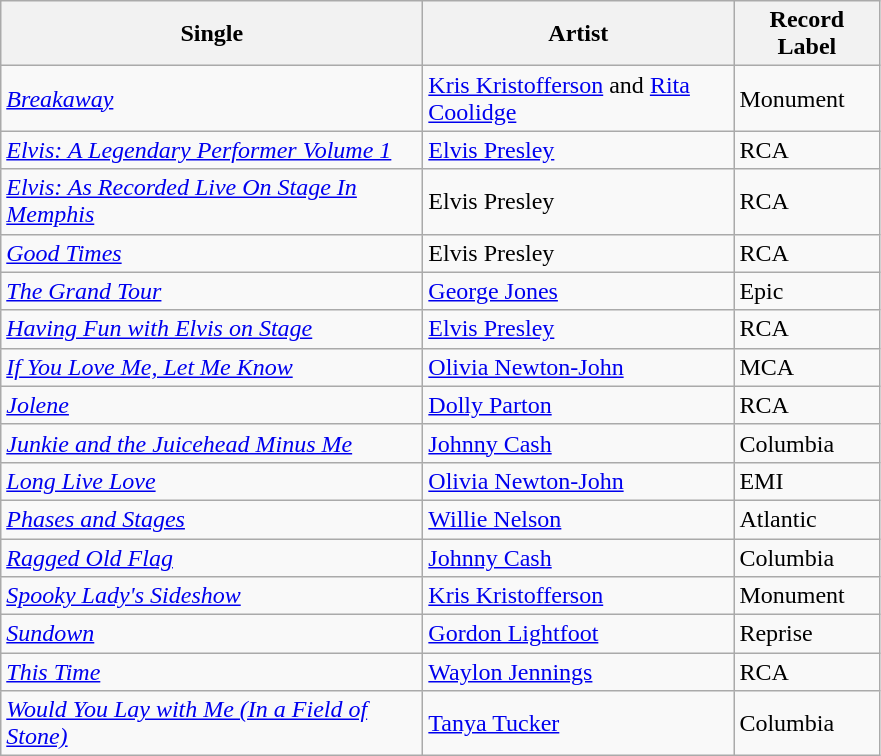<table class="wikitable sortable">
<tr>
<th width="274">Single</th>
<th width="200">Artist</th>
<th width="90">Record Label</th>
</tr>
<tr>
<td><em><a href='#'>Breakaway</a></em></td>
<td><a href='#'>Kris Kristofferson</a> and <a href='#'>Rita Coolidge</a></td>
<td>Monument</td>
</tr>
<tr>
<td><em><a href='#'>Elvis: A Legendary Performer Volume 1</a></em></td>
<td><a href='#'>Elvis Presley</a></td>
<td>RCA</td>
</tr>
<tr>
<td><em><a href='#'>Elvis: As Recorded Live On Stage In Memphis</a></em></td>
<td>Elvis Presley</td>
<td>RCA</td>
</tr>
<tr>
<td><em><a href='#'>Good Times</a></em></td>
<td>Elvis Presley</td>
<td>RCA</td>
</tr>
<tr>
<td><em><a href='#'>The Grand Tour</a></em></td>
<td><a href='#'>George Jones</a></td>
<td>Epic</td>
</tr>
<tr>
<td><em><a href='#'>Having Fun with Elvis on Stage</a></em></td>
<td><a href='#'>Elvis Presley</a></td>
<td>RCA</td>
</tr>
<tr>
<td><em><a href='#'>If You Love Me, Let Me Know</a></em></td>
<td><a href='#'>Olivia Newton-John</a></td>
<td>MCA</td>
</tr>
<tr>
<td><em><a href='#'>Jolene</a></em></td>
<td><a href='#'>Dolly Parton</a></td>
<td>RCA</td>
</tr>
<tr>
<td><em><a href='#'>Junkie and the Juicehead Minus Me</a></em></td>
<td><a href='#'>Johnny Cash</a></td>
<td>Columbia</td>
</tr>
<tr>
<td><em><a href='#'>Long Live Love</a></em></td>
<td><a href='#'>Olivia Newton-John</a></td>
<td>EMI</td>
</tr>
<tr>
<td><em><a href='#'>Phases and Stages</a></em></td>
<td><a href='#'>Willie Nelson</a></td>
<td>Atlantic</td>
</tr>
<tr>
<td><em><a href='#'>Ragged Old Flag</a></em></td>
<td><a href='#'>Johnny Cash</a></td>
<td>Columbia</td>
</tr>
<tr>
<td><em><a href='#'>Spooky Lady's Sideshow</a></em></td>
<td><a href='#'>Kris Kristofferson</a></td>
<td>Monument</td>
</tr>
<tr>
<td><em><a href='#'>Sundown</a></em></td>
<td><a href='#'>Gordon Lightfoot</a></td>
<td>Reprise</td>
</tr>
<tr>
<td><em><a href='#'>This Time</a></em></td>
<td><a href='#'>Waylon Jennings</a></td>
<td>RCA</td>
</tr>
<tr>
<td><em><a href='#'>Would You Lay with Me (In a Field of Stone)</a></em></td>
<td><a href='#'>Tanya Tucker</a></td>
<td>Columbia</td>
</tr>
</table>
